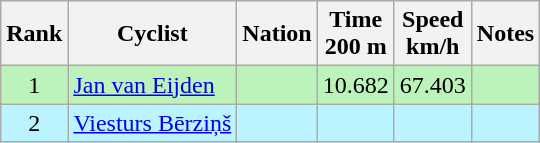<table class="wikitable sortable" style="text-align:center">
<tr>
<th>Rank</th>
<th>Cyclist</th>
<th>Nation</th>
<th>Time<br>200 m</th>
<th>Speed<br>km/h</th>
<th>Notes</th>
</tr>
<tr bgcolor=bbf3bb>
<td>1</td>
<td align=left><a href='#'>Jan van Eijden</a></td>
<td align=left></td>
<td>10.682</td>
<td>67.403</td>
<td></td>
</tr>
<tr bgcolor=bbf3ff>
<td>2</td>
<td align=left><a href='#'>Viesturs Bērziņš</a></td>
<td align=left></td>
<td></td>
<td></td>
<td></td>
</tr>
</table>
